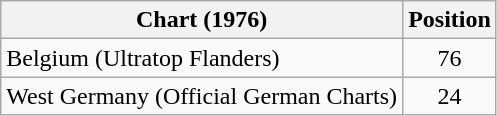<table class="wikitable sortable">
<tr>
<th>Chart (1976)</th>
<th>Position</th>
</tr>
<tr>
<td>Belgium (Ultratop Flanders)</td>
<td align="center">76</td>
</tr>
<tr>
<td>West Germany (Official German Charts)</td>
<td align="center">24</td>
</tr>
</table>
